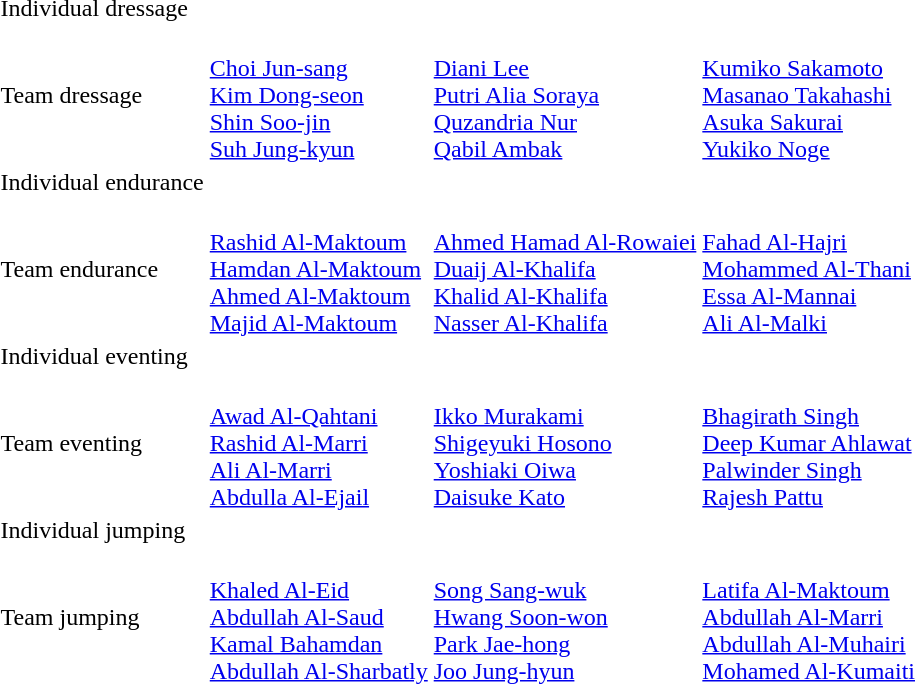<table>
<tr>
<td>Individual dressage<br></td>
<td></td>
<td></td>
<td></td>
</tr>
<tr>
<td>Team dressage<br></td>
<td><br><a href='#'>Choi Jun-sang</a><br><a href='#'>Kim Dong-seon</a><br><a href='#'>Shin Soo-jin</a><br><a href='#'>Suh Jung-kyun</a></td>
<td><br><a href='#'>Diani Lee</a><br><a href='#'>Putri Alia Soraya</a><br><a href='#'>Quzandria Nur</a><br><a href='#'>Qabil Ambak</a></td>
<td><br><a href='#'>Kumiko Sakamoto</a><br><a href='#'>Masanao Takahashi</a><br><a href='#'>Asuka Sakurai</a><br><a href='#'>Yukiko Noge</a></td>
</tr>
<tr>
<td>Individual endurance<br></td>
<td></td>
<td></td>
<td></td>
</tr>
<tr>
<td>Team endurance<br></td>
<td><br><a href='#'>Rashid Al-Maktoum</a><br><a href='#'>Hamdan Al-Maktoum</a><br><a href='#'>Ahmed Al-Maktoum</a><br><a href='#'>Majid Al-Maktoum</a></td>
<td><br><a href='#'>Ahmed Hamad Al-Rowaiei</a><br><a href='#'>Duaij Al-Khalifa</a><br><a href='#'>Khalid Al-Khalifa</a><br><a href='#'>Nasser Al-Khalifa</a></td>
<td><br><a href='#'>Fahad Al-Hajri</a><br><a href='#'>Mohammed Al-Thani</a><br><a href='#'>Essa Al-Mannai</a><br><a href='#'>Ali Al-Malki</a></td>
</tr>
<tr>
<td>Individual eventing<br></td>
<td></td>
<td></td>
<td></td>
</tr>
<tr>
<td>Team eventing<br></td>
<td><br><a href='#'>Awad Al-Qahtani</a><br><a href='#'>Rashid Al-Marri</a><br><a href='#'>Ali Al-Marri</a><br><a href='#'>Abdulla Al-Ejail</a></td>
<td><br><a href='#'>Ikko Murakami</a><br><a href='#'>Shigeyuki Hosono</a><br><a href='#'>Yoshiaki Oiwa</a><br><a href='#'>Daisuke Kato</a></td>
<td><br><a href='#'>Bhagirath Singh</a><br><a href='#'>Deep Kumar Ahlawat</a><br><a href='#'>Palwinder Singh</a><br><a href='#'>Rajesh Pattu</a></td>
</tr>
<tr>
<td>Individual jumping<br></td>
<td></td>
<td></td>
<td></td>
</tr>
<tr>
<td>Team jumping<br></td>
<td><br><a href='#'>Khaled Al-Eid</a><br><a href='#'>Abdullah Al-Saud</a><br><a href='#'>Kamal Bahamdan</a><br><a href='#'>Abdullah Al-Sharbatly</a></td>
<td><br><a href='#'>Song Sang-wuk</a><br><a href='#'>Hwang Soon-won</a><br><a href='#'>Park Jae-hong</a><br><a href='#'>Joo Jung-hyun</a></td>
<td><br><a href='#'>Latifa Al-Maktoum</a><br><a href='#'>Abdullah Al-Marri</a><br><a href='#'>Abdullah Al-Muhairi</a><br><a href='#'>Mohamed Al-Kumaiti</a></td>
</tr>
</table>
